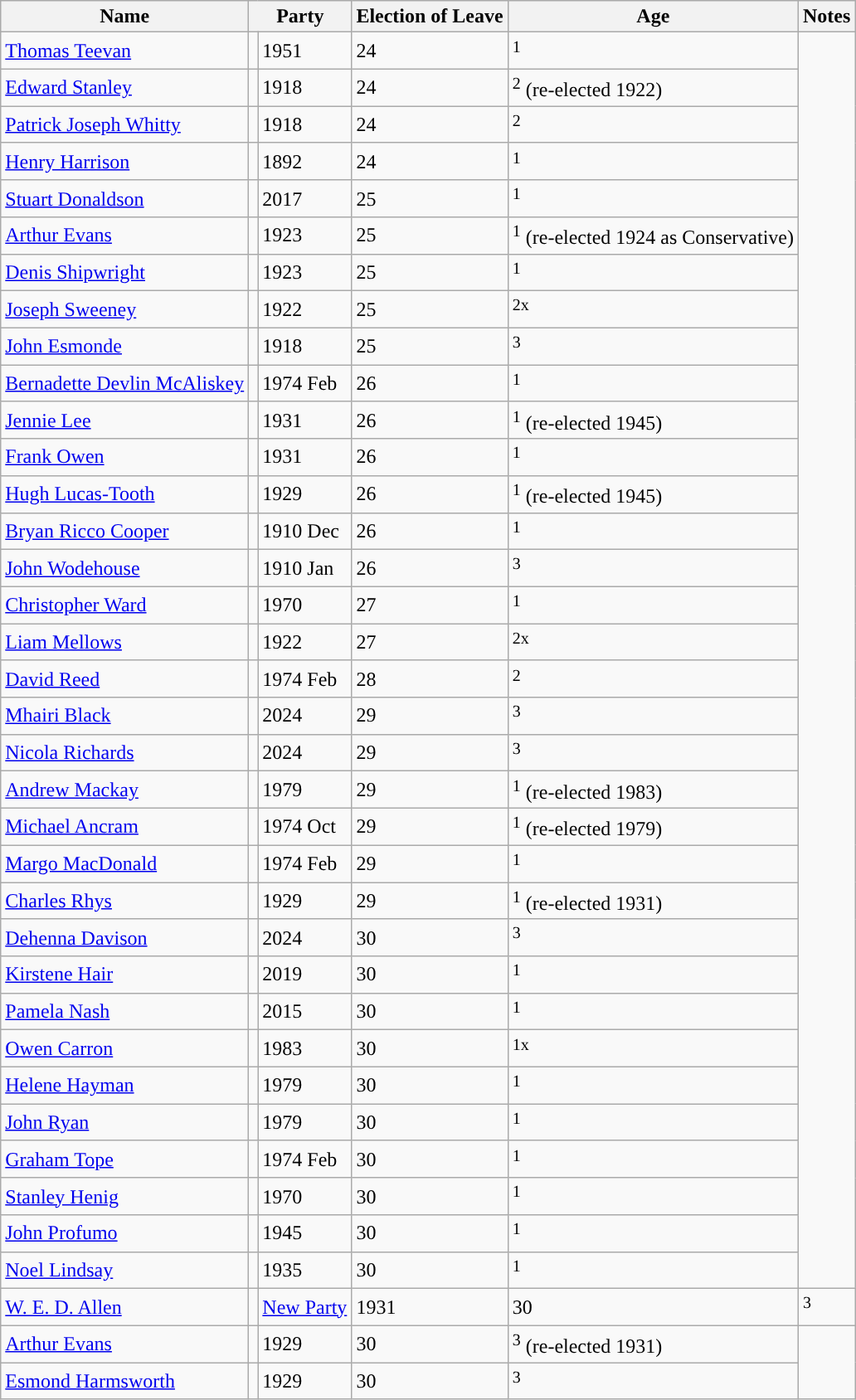<table class="wikitable sortable">
<tr>
<th>Name</th>
<th colspan="2">Party</th>
<th>Election of Leave</th>
<th>Age</th>
<th>Notes</th>
</tr>
<tr>
<td><a href='#'>Thomas Teevan</a></td>
<td></td>
<td>1951</td>
<td>24</td>
<td><sup>1</sup></td>
</tr>
<tr>
<td><a href='#'>Edward Stanley</a></td>
<td></td>
<td>1918</td>
<td>24</td>
<td><sup>2</sup> (re-elected 1922)</td>
</tr>
<tr>
<td><a href='#'>Patrick Joseph Whitty</a></td>
<td></td>
<td>1918</td>
<td>24</td>
<td><sup>2</sup></td>
</tr>
<tr>
<td><a href='#'>Henry Harrison</a></td>
<td></td>
<td>1892</td>
<td>24</td>
<td><sup>1</sup></td>
</tr>
<tr>
<td><a href='#'>Stuart Donaldson</a></td>
<td></td>
<td>2017</td>
<td>25</td>
<td><sup>1</sup></td>
</tr>
<tr>
<td><a href='#'>Arthur Evans</a></td>
<td></td>
<td>1923</td>
<td>25</td>
<td><sup>1</sup> (re-elected 1924 as Conservative)</td>
</tr>
<tr>
<td><a href='#'>Denis Shipwright</a></td>
<td></td>
<td>1923</td>
<td>25</td>
<td><sup>1</sup></td>
</tr>
<tr>
<td><a href='#'>Joseph Sweeney</a></td>
<td></td>
<td>1922</td>
<td>25</td>
<td><sup>2x</sup></td>
</tr>
<tr>
<td><a href='#'>John Esmonde</a></td>
<td></td>
<td>1918</td>
<td>25</td>
<td><sup>3</sup></td>
</tr>
<tr>
<td><a href='#'>Bernadette Devlin McAliskey</a></td>
<td></td>
<td>1974 Feb</td>
<td>26</td>
<td><sup>1</sup></td>
</tr>
<tr>
<td><a href='#'>Jennie Lee</a></td>
<td></td>
<td>1931</td>
<td>26</td>
<td><sup>1</sup> (re-elected 1945)</td>
</tr>
<tr>
<td><a href='#'>Frank Owen</a></td>
<td></td>
<td>1931</td>
<td>26</td>
<td><sup>1</sup></td>
</tr>
<tr>
<td><a href='#'>Hugh Lucas-Tooth</a></td>
<td></td>
<td>1929</td>
<td>26</td>
<td><sup>1</sup> (re-elected 1945)</td>
</tr>
<tr>
<td><a href='#'>Bryan Ricco Cooper</a></td>
<td></td>
<td>1910 Dec</td>
<td>26</td>
<td><sup>1</sup></td>
</tr>
<tr>
<td><a href='#'>John Wodehouse</a></td>
<td></td>
<td>1910 Jan</td>
<td>26</td>
<td><sup>3</sup></td>
</tr>
<tr>
<td><a href='#'>Christopher Ward</a></td>
<td></td>
<td>1970</td>
<td>27</td>
<td><sup>1</sup></td>
</tr>
<tr>
<td><a href='#'>Liam Mellows</a></td>
<td></td>
<td>1922</td>
<td>27</td>
<td><sup>2x</sup></td>
</tr>
<tr>
<td><a href='#'>David Reed</a></td>
<td></td>
<td>1974 Feb</td>
<td>28</td>
<td><sup>2</sup></td>
</tr>
<tr>
<td><a href='#'>Mhairi Black</a></td>
<td></td>
<td>2024</td>
<td>29</td>
<td><sup>3</sup></td>
</tr>
<tr>
<td><a href='#'>Nicola Richards</a></td>
<td></td>
<td>2024</td>
<td>29</td>
<td><sup>3</sup></td>
</tr>
<tr>
<td><a href='#'>Andrew Mackay</a></td>
<td></td>
<td>1979</td>
<td>29</td>
<td><sup>1</sup> (re-elected 1983)</td>
</tr>
<tr>
<td><a href='#'>Michael Ancram</a></td>
<td></td>
<td>1974 Oct</td>
<td>29</td>
<td><sup>1</sup> (re-elected 1979)</td>
</tr>
<tr>
<td><a href='#'>Margo MacDonald</a></td>
<td></td>
<td>1974 Feb</td>
<td>29</td>
<td><sup>1</sup></td>
</tr>
<tr>
<td><a href='#'>Charles Rhys</a></td>
<td></td>
<td>1929</td>
<td>29</td>
<td><sup>1</sup> (re-elected 1931)</td>
</tr>
<tr>
<td><a href='#'>Dehenna Davison</a></td>
<td></td>
<td>2024</td>
<td>30</td>
<td><sup>3</sup></td>
</tr>
<tr>
<td><a href='#'>Kirstene Hair</a></td>
<td></td>
<td>2019</td>
<td>30</td>
<td><sup>1</sup></td>
</tr>
<tr>
<td><a href='#'>Pamela Nash</a></td>
<td></td>
<td>2015</td>
<td>30</td>
<td><sup>1</sup></td>
</tr>
<tr>
<td><a href='#'>Owen Carron</a></td>
<td></td>
<td>1983</td>
<td>30</td>
<td><sup>1x</sup></td>
</tr>
<tr>
<td><a href='#'>Helene Hayman</a></td>
<td></td>
<td>1979</td>
<td>30</td>
<td><sup>1</sup></td>
</tr>
<tr>
<td><a href='#'>John Ryan</a></td>
<td></td>
<td>1979</td>
<td>30</td>
<td><sup>1</sup></td>
</tr>
<tr>
<td><a href='#'>Graham Tope</a></td>
<td></td>
<td>1974 Feb</td>
<td>30</td>
<td><sup>1</sup></td>
</tr>
<tr>
<td><a href='#'>Stanley Henig</a></td>
<td></td>
<td>1970</td>
<td>30</td>
<td><sup>1</sup></td>
</tr>
<tr>
<td><a href='#'>John Profumo</a></td>
<td></td>
<td>1945</td>
<td>30</td>
<td><sup>1</sup></td>
</tr>
<tr>
<td><a href='#'>Noel Lindsay</a></td>
<td></td>
<td>1935</td>
<td>30</td>
<td><sup>1</sup></td>
</tr>
<tr>
<td><a href='#'>W. E. D. Allen</a></td>
<td style="background-color: "></td>
<td><a href='#'>New Party</a></td>
<td>1931</td>
<td>30</td>
<td><sup>3</sup></td>
</tr>
<tr>
<td><a href='#'>Arthur Evans</a></td>
<td></td>
<td>1929</td>
<td>30</td>
<td><sup>3</sup> (re-elected 1931)</td>
</tr>
<tr>
<td><a href='#'>Esmond Harmsworth</a></td>
<td></td>
<td>1929</td>
<td>30</td>
<td><sup>3</sup></td>
</tr>
</table>
